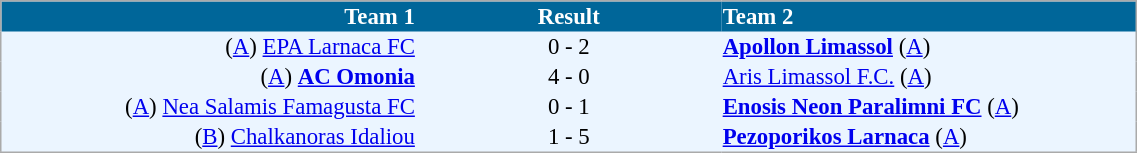<table cellspacing="0" style="background: #EBF5FF; border: 1px #aaa solid; border-collapse: collapse; font-size: 95%;" width=60%>
<tr bgcolor=#006699 style="color:white;">
<th width=30% align="right">Team 1</th>
<th width=22% align="center">Result</th>
<th width=30% align="left">Team 2</th>
</tr>
<tr>
<td align=right>(<a href='#'>A</a>) <a href='#'>EPA Larnaca FC</a></td>
<td align=center>0 - 2</td>
<td align=left><strong><a href='#'>Apollon Limassol</a></strong> (<a href='#'>A</a>)</td>
</tr>
<tr>
<td align=right>(<a href='#'>A</a>) <strong><a href='#'>AC Omonia</a></strong></td>
<td align=center>4 - 0</td>
<td align=left><a href='#'>Aris Limassol F.C.</a> (<a href='#'>A</a>)</td>
</tr>
<tr>
<td align=right>(<a href='#'>A</a>) <a href='#'>Nea Salamis Famagusta FC</a></td>
<td align=center>0 - 1</td>
<td align=left><strong><a href='#'>Enosis Neon Paralimni FC</a></strong> (<a href='#'>A</a>)</td>
</tr>
<tr>
<td align=right>(<a href='#'>B</a>) <a href='#'>Chalkanoras Idaliou</a></td>
<td align=center>1 - 5</td>
<td align=left><strong><a href='#'>Pezoporikos Larnaca</a></strong> (<a href='#'>A</a>)</td>
</tr>
<tr>
</tr>
</table>
